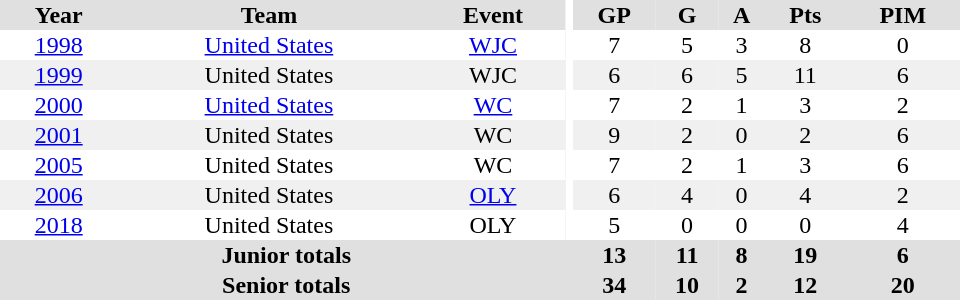<table border="0" cellpadding="1" cellspacing="0" ID="Table3" style="text-align:center; width:40em">
<tr bgcolor="#e0e0e0">
<th>Year</th>
<th>Team</th>
<th>Event</th>
<th rowspan="102" bgcolor="#ffffff"></th>
<th>GP</th>
<th>G</th>
<th>A</th>
<th>Pts</th>
<th>PIM</th>
</tr>
<tr>
<td><a href='#'>1998</a></td>
<td><a href='#'>United States</a></td>
<td><a href='#'>WJC</a></td>
<td>7</td>
<td>5</td>
<td>3</td>
<td>8</td>
<td>0</td>
</tr>
<tr bgcolor="#f0f0f0">
<td><a href='#'>1999</a></td>
<td>United States</td>
<td>WJC</td>
<td>6</td>
<td>6</td>
<td>5</td>
<td>11</td>
<td>6</td>
</tr>
<tr>
<td><a href='#'>2000</a></td>
<td><a href='#'>United States</a></td>
<td><a href='#'>WC</a></td>
<td>7</td>
<td>2</td>
<td>1</td>
<td>3</td>
<td>2</td>
</tr>
<tr bgcolor="#f0f0f0">
<td><a href='#'>2001</a></td>
<td>United States</td>
<td>WC</td>
<td>9</td>
<td>2</td>
<td>0</td>
<td>2</td>
<td>6</td>
</tr>
<tr>
<td><a href='#'>2005</a></td>
<td>United States</td>
<td>WC</td>
<td>7</td>
<td>2</td>
<td>1</td>
<td>3</td>
<td>6</td>
</tr>
<tr bgcolor="#f0f0f0">
<td><a href='#'>2006</a></td>
<td>United States</td>
<td><a href='#'>OLY</a></td>
<td>6</td>
<td>4</td>
<td>0</td>
<td>4</td>
<td>2</td>
</tr>
<tr>
<td><a href='#'>2018</a></td>
<td>United States</td>
<td>OLY</td>
<td>5</td>
<td>0</td>
<td>0</td>
<td>0</td>
<td>4</td>
</tr>
<tr bgcolor="#e0e0e0">
<th colspan="4">Junior totals</th>
<th>13</th>
<th>11</th>
<th>8</th>
<th>19</th>
<th>6</th>
</tr>
<tr bgcolor="#e0e0e0">
<th colspan="4">Senior totals</th>
<th>34</th>
<th>10</th>
<th>2</th>
<th>12</th>
<th>20</th>
</tr>
</table>
